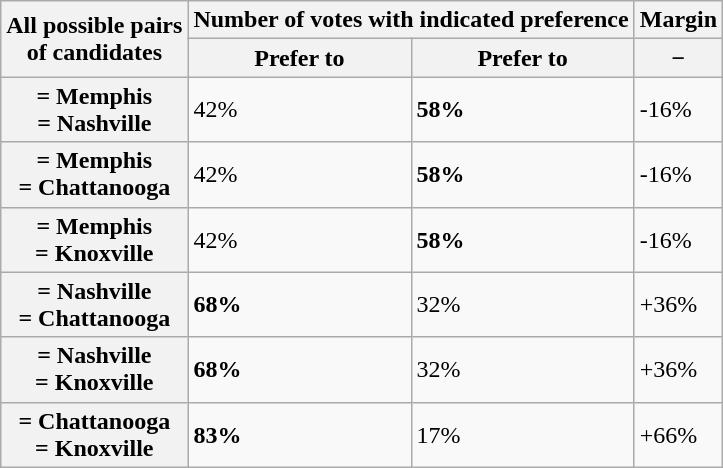<table class="wikitable">
<tr>
<th rowspan="2">All possible pairs<br>of candidates</th>
<th colspan="2">Number of votes with indicated preference</th>
<th>Margin</th>
</tr>
<tr>
<th>Prefer  to </th>
<th>Prefer  to </th>
<th> − </th>
</tr>
<tr>
<th> = Memphis<br> = Nashville</th>
<td align="left">42%</td>
<td align="left"><strong>58%</strong></td>
<td>-16%</td>
</tr>
<tr>
<th> = Memphis<br> = Chattanooga</th>
<td align="left">42%</td>
<td align="left"><strong>58%</strong></td>
<td>-16%</td>
</tr>
<tr>
<th> = Memphis<br> = Knoxville</th>
<td align="left">42%</td>
<td align="left"><strong>58%</strong></td>
<td>-16%</td>
</tr>
<tr>
<th> = Nashville<br> = Chattanooga</th>
<td align="left"><strong>68%</strong></td>
<td align="left">32%</td>
<td>+36%</td>
</tr>
<tr>
<th> = Nashville<br> = Knoxville</th>
<td align="left"><strong>68%</strong></td>
<td align="left">32%</td>
<td>+36%</td>
</tr>
<tr>
<th> = Chattanooga<br> = Knoxville</th>
<td align="left"><strong>83%</strong></td>
<td align="left">17%</td>
<td>+66%</td>
</tr>
</table>
